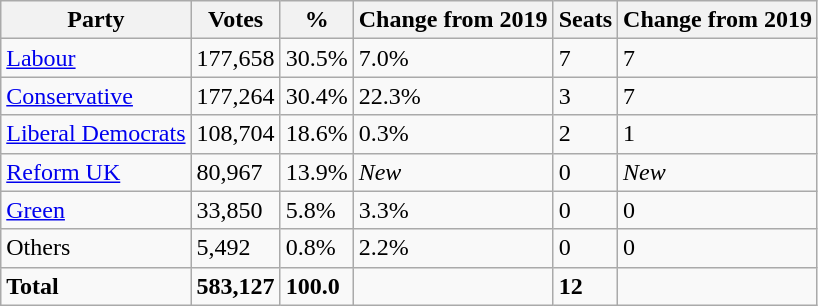<table class="wikitable">
<tr>
<th>Party</th>
<th>Votes</th>
<th>%</th>
<th>Change from 2019</th>
<th>Seats</th>
<th>Change from 2019</th>
</tr>
<tr>
<td><a href='#'>Labour</a></td>
<td>177,658</td>
<td>30.5%</td>
<td>7.0%</td>
<td>7</td>
<td>7</td>
</tr>
<tr>
<td><a href='#'>Conservative</a></td>
<td>177,264</td>
<td>30.4%</td>
<td>22.3%</td>
<td>3</td>
<td>7</td>
</tr>
<tr>
<td><a href='#'>Liberal Democrats</a></td>
<td>108,704</td>
<td>18.6%</td>
<td>0.3%</td>
<td>2</td>
<td>1</td>
</tr>
<tr>
<td><a href='#'>Reform UK</a></td>
<td>80,967</td>
<td>13.9%</td>
<td><em>New</em></td>
<td>0</td>
<td><em>New</em></td>
</tr>
<tr>
<td><a href='#'>Green</a></td>
<td>33,850</td>
<td>5.8%</td>
<td>3.3%</td>
<td>0</td>
<td>0</td>
</tr>
<tr>
<td>Others</td>
<td>5,492</td>
<td>0.8%</td>
<td>2.2%</td>
<td>0</td>
<td>0</td>
</tr>
<tr>
<td><strong>Total</strong></td>
<td><strong>583,127</strong></td>
<td><strong>100.0</strong></td>
<td></td>
<td><strong>12</strong></td>
<td></td>
</tr>
</table>
